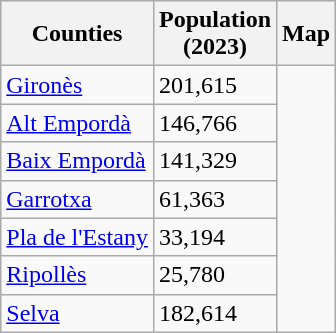<table class="wikitable">
<tr>
<th>Counties</th>
<th>Population<br>(2023)</th>
<th colspan=1 style="text-align: center;">Map</th>
</tr>
<tr>
<td><a href='#'>Gironès</a></td>
<td>201,615</td>
<td rowspan="7"></td>
</tr>
<tr>
<td><a href='#'>Alt Empordà</a></td>
<td>146,766</td>
</tr>
<tr>
<td><a href='#'>Baix Empordà</a></td>
<td>141,329</td>
</tr>
<tr>
<td><a href='#'>Garrotxa</a></td>
<td>61,363</td>
</tr>
<tr>
<td><a href='#'>Pla de l'Estany</a></td>
<td>33,194</td>
</tr>
<tr>
<td><a href='#'>Ripollès</a></td>
<td>25,780</td>
</tr>
<tr>
<td><a href='#'>Selva</a></td>
<td>182,614</td>
</tr>
</table>
